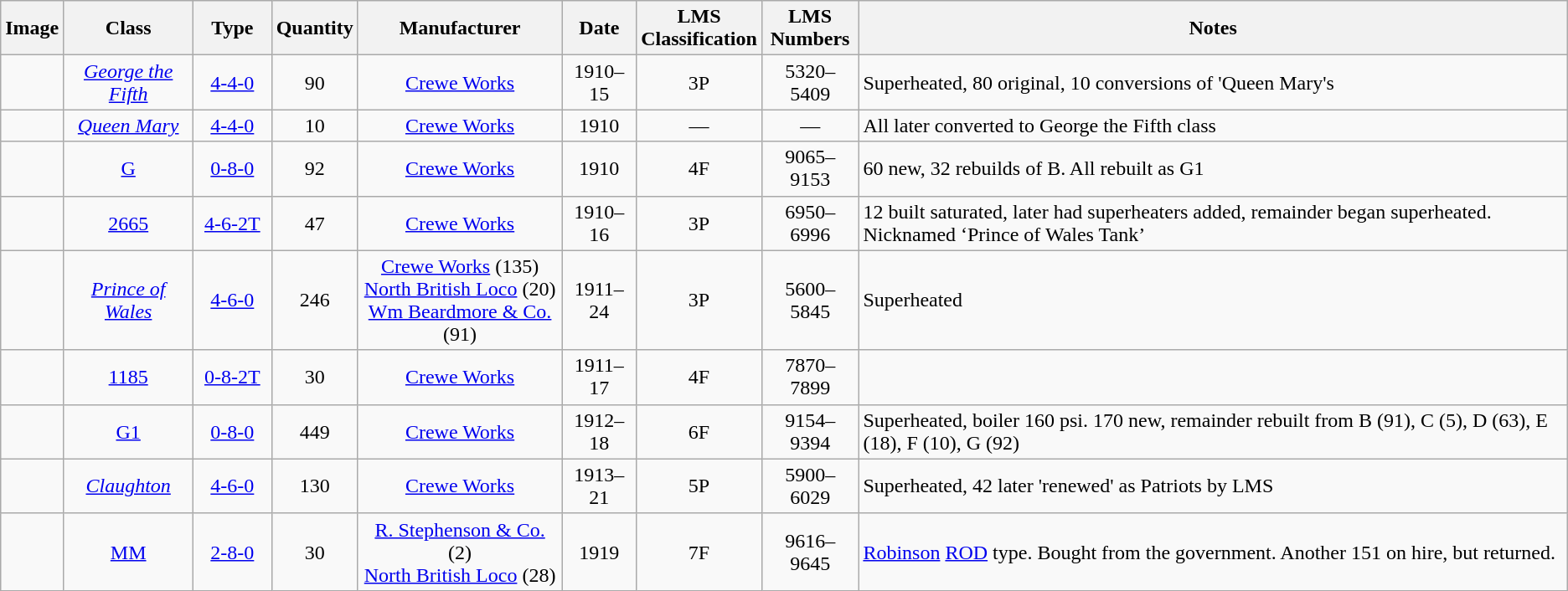<table class="wikitable" style=text-align:center>
<tr>
<th>Image</th>
<th>Class</th>
<th width=55px>Type</th>
<th>Quantity</th>
<th>Manufacturer</th>
<th>Date</th>
<th>LMS<br>Classification</th>
<th>LMS<br>Numbers</th>
<th>Notes</th>
</tr>
<tr>
<td></td>
<td><a href='#'><em>George the Fifth</em></a></td>
<td><a href='#'>4-4-0</a></td>
<td>90</td>
<td><a href='#'>Crewe Works</a></td>
<td>1910–15</td>
<td>3P</td>
<td>5320–5409</td>
<td align=left> Superheated, 80 original, 10 conversions of 'Queen Mary's</td>
</tr>
<tr>
<td></td>
<td><a href='#'><em>Queen Mary</em></a></td>
<td><a href='#'>4-4-0</a></td>
<td>10</td>
<td><a href='#'>Crewe Works</a></td>
<td>1910</td>
<td>—</td>
<td>—</td>
<td align=left> All later converted to George the Fifth class</td>
</tr>
<tr>
<td></td>
<td><a href='#'>G</a></td>
<td><a href='#'>0-8-0</a></td>
<td>92</td>
<td><a href='#'>Crewe Works</a></td>
<td>1910</td>
<td>4F</td>
<td>9065–9153</td>
<td align=left> 60 new, 32 rebuilds of B. All rebuilt as G1</td>
</tr>
<tr>
<td></td>
<td><a href='#'>2665</a></td>
<td><a href='#'>4-6-2T</a></td>
<td>47</td>
<td><a href='#'>Crewe Works</a></td>
<td>1910–16</td>
<td>3P</td>
<td>6950–6996</td>
<td align=left> 12 built saturated, later had superheaters added, remainder began superheated. Nicknamed ‘Prince of Wales Tank’</td>
</tr>
<tr>
<td></td>
<td><a href='#'><em>Prince of Wales</em></a></td>
<td><a href='#'>4-6-0</a></td>
<td>246</td>
<td><a href='#'>Crewe Works</a> (135)<br><a href='#'>North British Loco</a> (20)<br><a href='#'>Wm Beardmore & Co.</a> (91)</td>
<td>1911–24</td>
<td>3P</td>
<td>5600–5845</td>
<td align=left> Superheated</td>
</tr>
<tr>
<td></td>
<td><a href='#'>1185</a></td>
<td><a href='#'>0-8-2T</a></td>
<td>30</td>
<td><a href='#'>Crewe Works</a></td>
<td>1911–17</td>
<td>4F</td>
<td>7870–7899</td>
<td align=left></td>
</tr>
<tr>
<td></td>
<td><a href='#'>G1</a></td>
<td><a href='#'>0-8-0</a></td>
<td>449</td>
<td><a href='#'>Crewe Works</a></td>
<td>1912–18</td>
<td>6F</td>
<td>9154–9394</td>
<td align=left> Superheated, boiler 160 psi. 170 new, remainder rebuilt from B (91), C (5), D (63), E (18), F (10), G (92)</td>
</tr>
<tr>
<td></td>
<td><a href='#'><em>Claughton</em></a></td>
<td><a href='#'>4-6-0</a></td>
<td>130</td>
<td><a href='#'>Crewe Works</a></td>
<td>1913–21</td>
<td>5P</td>
<td>5900–6029</td>
<td align=left> Superheated, 42 later 'renewed' as Patriots by LMS</td>
</tr>
<tr>
<td></td>
<td><a href='#'>MM</a></td>
<td><a href='#'>2-8-0</a></td>
<td>30</td>
<td><a href='#'>R. Stephenson & Co.</a> (2)<br><a href='#'>North British Loco</a> (28)</td>
<td>1919</td>
<td>7F</td>
<td>9616–9645</td>
<td align=left> <a href='#'>Robinson</a> <a href='#'>ROD</a> type. Bought from the government. Another 151 on hire, but returned.</td>
</tr>
</table>
